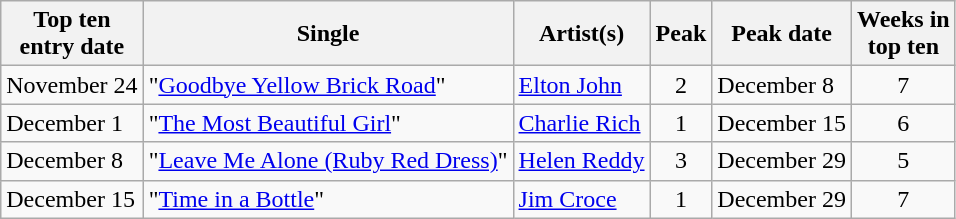<table class=wikitable>
<tr>
<th>Top ten<br>entry date</th>
<th>Single</th>
<th>Artist(s)</th>
<th data-sort-type="number">Peak</th>
<th>Peak date</th>
<th data-sort-type="number">Weeks in<br>top ten</th>
</tr>
<tr>
<td>November 24</td>
<td>"<a href='#'>Goodbye Yellow Brick Road</a>"</td>
<td><a href='#'>Elton John</a></td>
<td align=center>2</td>
<td>December 8</td>
<td align=center>7</td>
</tr>
<tr>
<td>December 1</td>
<td>"<a href='#'>The Most Beautiful Girl</a>"</td>
<td><a href='#'>Charlie Rich</a></td>
<td align=center>1</td>
<td>December 15</td>
<td align=center>6</td>
</tr>
<tr>
<td>December 8</td>
<td>"<a href='#'>Leave Me Alone (Ruby Red Dress)</a>"</td>
<td><a href='#'>Helen Reddy</a></td>
<td align=center>3</td>
<td>December 29</td>
<td align=center>5</td>
</tr>
<tr>
<td>December 15</td>
<td>"<a href='#'>Time in a Bottle</a>"</td>
<td><a href='#'>Jim Croce</a></td>
<td align=center>1</td>
<td>December 29</td>
<td align=center>7</td>
</tr>
</table>
